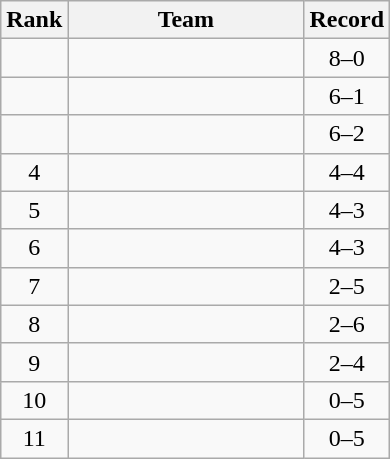<table class="wikitable">
<tr>
<th>Rank</th>
<th width=150px>Team</th>
<th>Record</th>
</tr>
<tr>
<td align=center></td>
<td></td>
<td align=center>8–0</td>
</tr>
<tr>
<td align=center></td>
<td></td>
<td align=center>6–1</td>
</tr>
<tr>
<td align=center></td>
<td></td>
<td align=center>6–2</td>
</tr>
<tr>
<td align=center>4</td>
<td></td>
<td align=center>4–4</td>
</tr>
<tr>
<td align=center>5</td>
<td></td>
<td align=center>4–3</td>
</tr>
<tr>
<td align=center>6</td>
<td></td>
<td align=center>4–3</td>
</tr>
<tr>
<td align=center>7</td>
<td></td>
<td align=center>2–5</td>
</tr>
<tr>
<td align=center>8</td>
<td></td>
<td align=center>2–6</td>
</tr>
<tr>
<td align=center>9</td>
<td></td>
<td align=center>2–4</td>
</tr>
<tr>
<td align=center>10</td>
<td></td>
<td align=center>0–5</td>
</tr>
<tr>
<td align=center>11</td>
<td></td>
<td align=center>0–5</td>
</tr>
</table>
